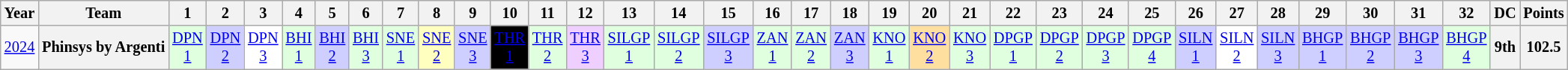<table class="wikitable" style="text-align:center; font-size:85%">
<tr>
<th>Year</th>
<th>Team</th>
<th>1</th>
<th>2</th>
<th>3</th>
<th>4</th>
<th>5</th>
<th>6</th>
<th>7</th>
<th>8</th>
<th>9</th>
<th>10</th>
<th>11</th>
<th>12</th>
<th>13</th>
<th>14</th>
<th>15</th>
<th>16</th>
<th>17</th>
<th>18</th>
<th>19</th>
<th>20</th>
<th>21</th>
<th>22</th>
<th>23</th>
<th>24</th>
<th>25</th>
<th>26</th>
<th>27</th>
<th>28</th>
<th>29</th>
<th>30</th>
<th>31</th>
<th>32</th>
<th>DC</th>
<th>Points</th>
</tr>
<tr>
<td><a href='#'>2024</a></td>
<th nowrap>Phinsys by Argenti</th>
<td style="background:#DFFFDF;"><a href='#'>DPN<br>1</a><br></td>
<td style="background:#CFCFFF;"><a href='#'>DPN<br>2</a><br></td>
<td style="background:#FFFFFF;"><a href='#'>DPN<br>3</a><br></td>
<td style="background:#DFFFDF;"><a href='#'>BHI<br>1</a><br></td>
<td style="background:#CFCFFF;"><a href='#'>BHI<br>2</a><br></td>
<td style="background:#DFFFDF;"><a href='#'>BHI<br>3</a><br></td>
<td style="background:#DFFFDF;"><a href='#'>SNE<br>1</a><br></td>
<td style="background:#FFFFBF;"><a href='#'>SNE<br>2</a><br></td>
<td style="background:#CFCFFF;"><a href='#'>SNE<br>3</a><br></td>
<td style="background:#000000; color:#ffffff"><a href='#'>THR<br>1</a><br></td>
<td style="background:#DFFFDF;"><a href='#'>THR<br>2</a><br></td>
<td style="background:#EFCFFF;"><a href='#'>THR<br>3</a><br></td>
<td style="background:#DFFFDF;"><a href='#'>SILGP<br>1</a><br></td>
<td style="background:#DFFFDF;"><a href='#'>SILGP<br>2</a><br></td>
<td style="background:#CFCFFF;"><a href='#'>SILGP<br>3</a><br></td>
<td style="background:#DFFFDF;"><a href='#'>ZAN<br>1</a><br></td>
<td style="background:#DFFFDF;"><a href='#'>ZAN<br>2</a><br></td>
<td style="background:#CFCFFF;"><a href='#'>ZAN<br>3</a><br></td>
<td style="background:#DFFFDF;"><a href='#'>KNO<br>1</a><br></td>
<td style="background:#FFDF9F;"><a href='#'>KNO<br>2</a><br></td>
<td style="background:#DFFFDF;"><a href='#'>KNO<br>3</a><br></td>
<td style="background:#DFFFDF;"><a href='#'>DPGP<br>1</a><br></td>
<td style="background:#DFFFDF;"><a href='#'>DPGP<br>2</a><br></td>
<td style="background:#DFFFDF;"><a href='#'>DPGP<br>3</a><br></td>
<td style="background:#DFFFDF;"><a href='#'>DPGP<br>4</a><br></td>
<td style="background:#CFCFFF;"><a href='#'>SILN<br>1</a><br></td>
<td style="background:#FFFFFF;"><a href='#'>SILN<br>2</a><br></td>
<td style="background:#CFCFFF;"><a href='#'>SILN<br>3</a><br></td>
<td style="background:#CFCFFF;"><a href='#'>BHGP<br>1</a><br></td>
<td style="background:#CFCFFF;"><a href='#'>BHGP<br>2</a><br></td>
<td style="background:#CFCFFF;"><a href='#'>BHGP<br>3</a><br></td>
<td style="background:#DFFFDF;"><a href='#'>BHGP<br>4</a><br></td>
<th>9th</th>
<th>102.5</th>
</tr>
</table>
